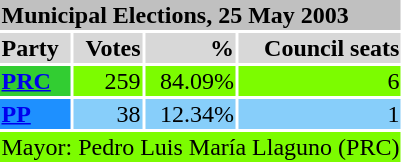<table style="wikitable" style="margin:1em auto;">
<tr>
<td colspan="6" bgcolor="#C0C0C0"><strong>Municipal Elections, 25 May 2003</strong></td>
</tr>
<tr bgcolor="#D8D8D8">
<td><strong>Party</strong></td>
<td align="right"><strong>Votes</strong></td>
<td align="right"><strong>%</strong></td>
<td align="right"><strong>Council seats</strong></td>
</tr>
<tr>
<td bgcolor="#32CD32"><strong><a href='#'>PRC</a></strong></td>
<td bgcolor="#7CFC00" align="right">259</td>
<td bgcolor="#7CFC00" align="right">84.09%</td>
<td bgcolor="#7CFC00" align="right">6</td>
</tr>
<tr>
<td bgcolor="#1E90FF"><strong><a href='#'>PP</a></strong></td>
<td bgcolor="#87CEFA" align="right">38</td>
<td bgcolor="#87CEFA" align="right">12.34%</td>
<td bgcolor="#87CEFA" align="right">1</td>
</tr>
<tr>
<td colspan=4 bgcolor="#7CFC00">Mayor: Pedro Luis María Llaguno (PRC)</td>
</tr>
</table>
